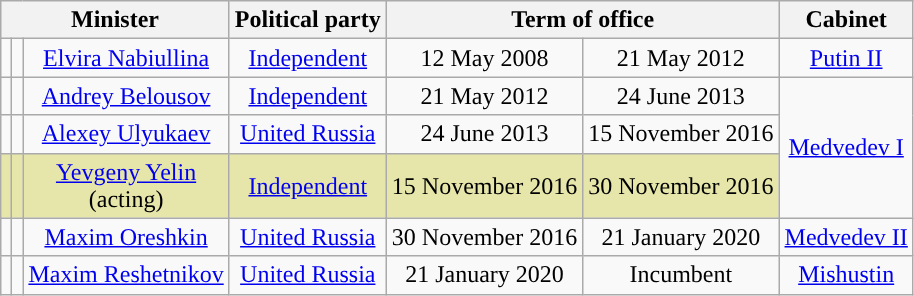<table class="wikitable" style="text-align:center;">
<tr>
<th colspan=3>Minister</th>
<th>Political party</th>
<th colspan=2>Term of office</th>
<th colspan=2>Cabinet</th>
</tr>
<tr>
<td style="background: "></td>
<td></td>
<td><a href='#'>Elvira Nabiullina</a></td>
<td><a href='#'>Independent</a></td>
<td>12 May 2008</td>
<td>21 May 2012</td>
<td><a href='#'>Putin II</a></td>
</tr>
<tr>
<td style="background: "></td>
<td></td>
<td><a href='#'>Andrey Belousov</a></td>
<td><a href='#'>Independent</a></td>
<td>21 May 2012</td>
<td>24 June 2013</td>
<td rowspan=4><a href='#'>Medvedev I</a></td>
</tr>
<tr>
<td style="background: "></td>
<td></td>
<td><a href='#'>Alexey Ulyukaev</a></td>
<td><a href='#'>United Russia</a></td>
<td>24 June 2013</td>
<td>15 November 2016</td>
</tr>
<tr bgcolor=#E6E6AA>
<td style="background: "></td>
<td></td>
<td><a href='#'>Yevgeny Yelin</a><br>(acting)</td>
<td><a href='#'>Independent</a></td>
<td>15 November 2016</td>
<td>30 November 2016</td>
</tr>
<tr>
<td rowspan=2 style="background: "></td>
<td rowspan=2></td>
<td rowspan=2><a href='#'>Maxim Oreshkin</a></td>
<td rowspan=2><a href='#'>United Russia</a></td>
<td rowspan=2>30 November 2016</td>
<td rowspan=2>21 January 2020</td>
</tr>
<tr>
<td><a href='#'>Medvedev II</a></td>
</tr>
<tr>
<td style="background: "></td>
<td></td>
<td><a href='#'>Maxim Reshetnikov</a></td>
<td><a href='#'>United Russia</a></td>
<td>21 January 2020</td>
<td>Incumbent</td>
<td><a href='#'>Mishustin</a></td>
</tr>
</table>
